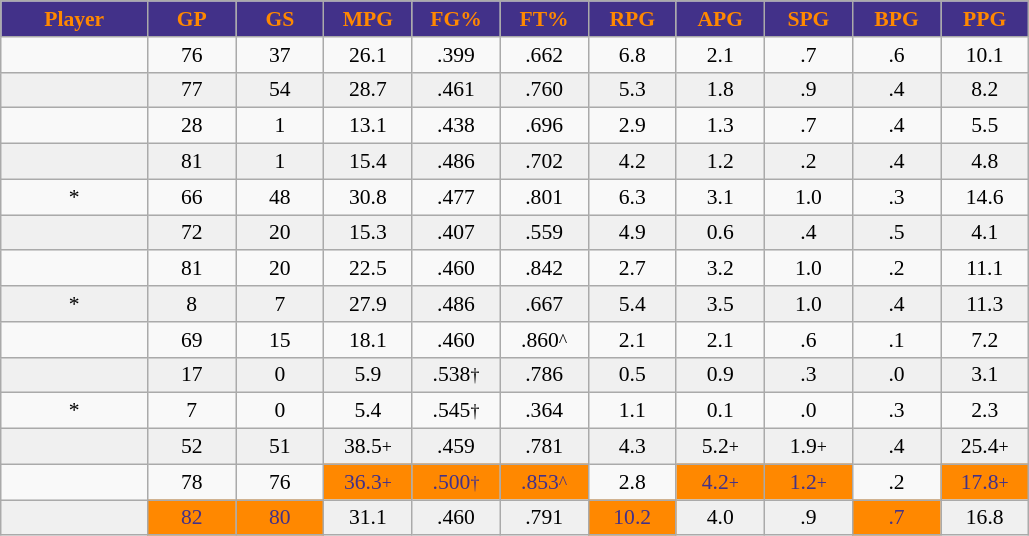<table class="wikitable sortable" style="font-size:90%; text-align:center; white-space:nowrap;">
<tr>
<th style="background:#423189;color:#FF8800;" width="10%">Player</th>
<th style="background:#423189;color:#FF8800;" width="6%">GP</th>
<th style="background:#423189;color:#FF8800;" width="6%">GS</th>
<th style="background:#423189;color:#FF8800;" width="6%">MPG</th>
<th style="background:#423189;color:#FF8800;" width="6%">FG%</th>
<th style="background:#423189;color:#FF8800;" width="6%">FT%</th>
<th style="background:#423189;color:#FF8800;" width="6%">RPG</th>
<th style="background:#423189;color:#FF8800;" width="6%">APG</th>
<th style="background:#423189;color:#FF8800;" width="6%">SPG</th>
<th style="background:#423189;color:#FF8800;" width="6%">BPG</th>
<th style="background:#423189;color:#FF8800;" width="6%">PPG</th>
</tr>
<tr align="center" bgcolor="">
<td></td>
<td>76</td>
<td>37</td>
<td>26.1</td>
<td>.399</td>
<td>.662</td>
<td>6.8</td>
<td>2.1</td>
<td>.7</td>
<td>.6</td>
<td>10.1</td>
</tr>
<tr align="center" bgcolor="#f0f0f0">
<td></td>
<td>77</td>
<td>54</td>
<td>28.7</td>
<td>.461</td>
<td>.760</td>
<td>5.3</td>
<td>1.8</td>
<td>.9</td>
<td>.4</td>
<td>8.2</td>
</tr>
<tr align="center" bgcolor="">
<td></td>
<td>28</td>
<td>1</td>
<td>13.1</td>
<td>.438</td>
<td>.696</td>
<td>2.9</td>
<td>1.3</td>
<td>.7</td>
<td>.4</td>
<td>5.5</td>
</tr>
<tr align="center" bgcolor="#f0f0f0">
<td></td>
<td>81</td>
<td>1</td>
<td>15.4</td>
<td>.486</td>
<td>.702</td>
<td>4.2</td>
<td>1.2</td>
<td>.2</td>
<td>.4</td>
<td>4.8</td>
</tr>
<tr align="center" bgcolor="">
<td>*</td>
<td>66</td>
<td>48</td>
<td>30.8</td>
<td>.477</td>
<td>.801</td>
<td>6.3</td>
<td>3.1</td>
<td>1.0</td>
<td>.3</td>
<td>14.6</td>
</tr>
<tr align="center" bgcolor="#f0f0f0">
<td></td>
<td>72</td>
<td>20</td>
<td>15.3</td>
<td>.407</td>
<td>.559</td>
<td>4.9</td>
<td>0.6</td>
<td>.4</td>
<td>.5</td>
<td>4.1</td>
</tr>
<tr align="center" bgcolor="">
<td></td>
<td>81</td>
<td>20</td>
<td>22.5</td>
<td>.460</td>
<td>.842</td>
<td>2.7</td>
<td>3.2</td>
<td>1.0</td>
<td>.2</td>
<td>11.1</td>
</tr>
<tr align="center" bgcolor="#f0f0f0">
<td>*</td>
<td>8</td>
<td>7</td>
<td>27.9</td>
<td>.486</td>
<td>.667</td>
<td>5.4</td>
<td>3.5</td>
<td>1.0</td>
<td>.4</td>
<td>11.3</td>
</tr>
<tr align="center" bgcolor="">
<td></td>
<td>69</td>
<td>15</td>
<td>18.1</td>
<td>.460</td>
<td>.860<small>^</small></td>
<td>2.1</td>
<td>2.1</td>
<td>.6</td>
<td>.1</td>
<td>7.2</td>
</tr>
<tr align="center" bgcolor="#f0f0f0">
<td></td>
<td>17</td>
<td>0</td>
<td>5.9</td>
<td>.538<small>†</small></td>
<td>.786</td>
<td>0.5</td>
<td>0.9</td>
<td>.3</td>
<td>.0</td>
<td>3.1</td>
</tr>
<tr align="center" bgcolor="">
<td>*</td>
<td>7</td>
<td>0</td>
<td>5.4</td>
<td>.545<small>†</small></td>
<td>.364</td>
<td>1.1</td>
<td>0.1</td>
<td>.0</td>
<td>.3</td>
<td>2.3</td>
</tr>
<tr align="center" bgcolor="#f0f0f0">
<td></td>
<td>52</td>
<td>51</td>
<td>38.5<small>+</small></td>
<td>.459</td>
<td>.781</td>
<td>4.3</td>
<td>5.2<small>+</small></td>
<td>1.9<small>+</small></td>
<td>.4</td>
<td>25.4<small>+</small></td>
</tr>
<tr align="center" bgcolor="">
<td></td>
<td>78</td>
<td>76</td>
<td style="background:#FF8800;color:#423189;">36.3<small>+</small></td>
<td style="background:#FF8800;color:#423189;">.500<small>†</small></td>
<td style="background:#FF8800;color:#423189;">.853<small>^</small></td>
<td>2.8</td>
<td style="background:#FF8800;color:#423189;">4.2<small>+</small></td>
<td style="background:#FF8800;color:#423189;">1.2<small>+</small></td>
<td>.2</td>
<td style="background:#FF8800;color:#423189;">17.8<small>+</small></td>
</tr>
<tr align="center" bgcolor="#f0f0f0">
<td></td>
<td style="background:#FF8800;color:#423189;">82</td>
<td style="background:#FF8800;color:#423189;">80</td>
<td>31.1</td>
<td>.460</td>
<td>.791</td>
<td style="background:#FF8800;color:#423189;">10.2</td>
<td>4.0</td>
<td>.9</td>
<td style="background:#FF8800;color:#423189;">.7</td>
<td>16.8</td>
</tr>
</table>
